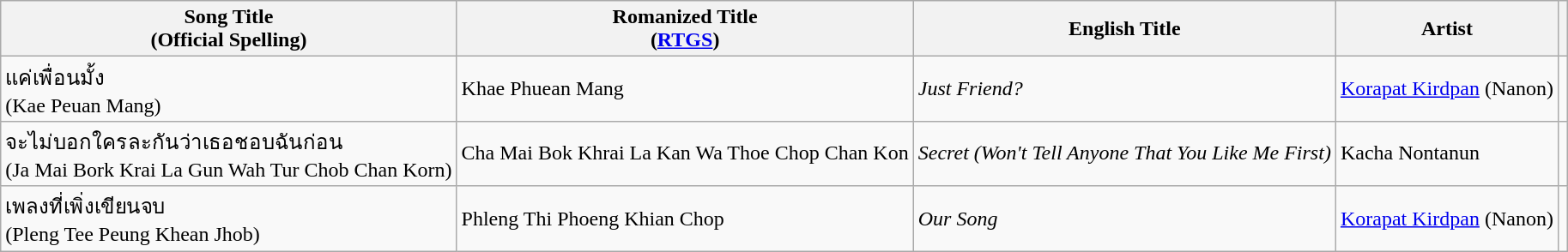<table class="wikitable">
<tr>
<th>Song Title<br>(Official Spelling)</th>
<th>Romanized Title<br>(<a href='#'>RTGS</a>)</th>
<th>English Title</th>
<th>Artist</th>
<th></th>
</tr>
<tr>
<td>แค่เพื่อนมั้ง<br>(Kae Peuan Mang)</td>
<td>Khae Phuean Mang</td>
<td><em>Just Friend?</em></td>
<td><a href='#'>Korapat Kirdpan</a> (Nanon)</td>
<td style="text-align: center;"></td>
</tr>
<tr>
<td>จะไม่บอกใครละกันว่าเธอชอบฉันก่อน<br>(Ja Mai Bork Krai La Gun Wah Tur Chob Chan Korn)</td>
<td>Cha Mai Bok Khrai La Kan Wa Thoe Chop Chan Kon</td>
<td><em>Secret (Won't Tell Anyone That You Like Me First)</em></td>
<td>Kacha Nontanun</td>
<td style="text-align: center;"></td>
</tr>
<tr>
<td>เพลงที่เพิ่งเขียนจบ<br>(Pleng Tee Peung Khean Jhob)</td>
<td>Phleng Thi Phoeng Khian Chop</td>
<td><em>Our Song</em></td>
<td><a href='#'>Korapat Kirdpan</a> (Nanon)</td>
<td style="text-align: center;"></td>
</tr>
</table>
